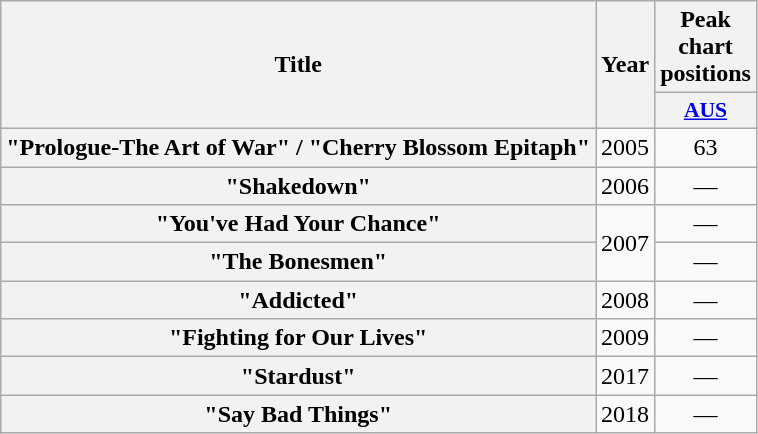<table class="wikitable plainrowheaders" style="text-align:center;">
<tr>
<th scope="col" rowspan="2">Title</th>
<th scope="col" rowspan="2">Year</th>
<th scope="col" colspan="1">Peak chart positions</th>
</tr>
<tr>
<th scope="col" style="width:3em;font-size:90%;"><a href='#'>AUS</a><br></th>
</tr>
<tr>
<th scope="row">"Prologue-The Art of War" / "Cherry Blossom Epitaph"</th>
<td>2005</td>
<td>63</td>
</tr>
<tr>
<th scope="row">"Shakedown"</th>
<td>2006</td>
<td>—</td>
</tr>
<tr>
<th scope="row">"You've Had Your Chance"</th>
<td rowspan="2">2007</td>
<td>—</td>
</tr>
<tr>
<th scope="row">"The Bonesmen"</th>
<td>—</td>
</tr>
<tr>
<th scope="row">"Addicted"</th>
<td>2008</td>
<td>—</td>
</tr>
<tr>
<th scope="row">"Fighting for Our Lives"</th>
<td>2009</td>
<td>—</td>
</tr>
<tr>
<th scope="row">"Stardust"</th>
<td>2017</td>
<td>—</td>
</tr>
<tr>
<th scope="row">"Say Bad Things"</th>
<td>2018</td>
<td>—</td>
</tr>
</table>
